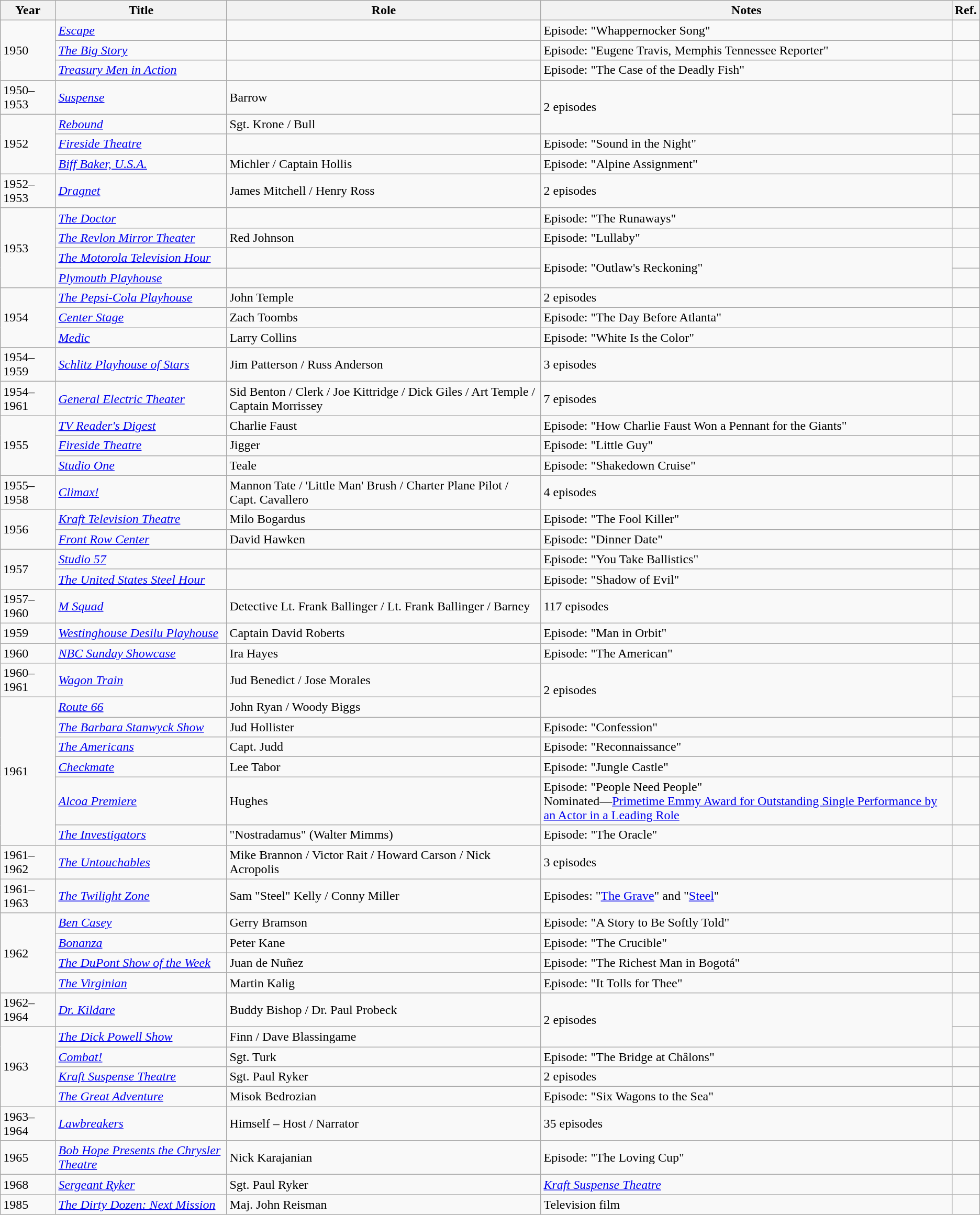<table class="wikitable sortable">
<tr>
<th>Year</th>
<th>Title</th>
<th>Role</th>
<th class="unsortable">Notes</th>
<th>Ref.</th>
</tr>
<tr>
<td rowspan="3">1950</td>
<td><em><a href='#'>Escape</a></em></td>
<td></td>
<td>Episode: "Whappernocker Song"</td>
<td></td>
</tr>
<tr>
<td><em><a href='#'>The Big Story</a></em></td>
<td></td>
<td>Episode: "Eugene Travis, Memphis Tennessee Reporter"</td>
<td></td>
</tr>
<tr>
<td><em><a href='#'>Treasury Men in Action</a></em></td>
<td></td>
<td>Episode: "The Case of the Deadly Fish"</td>
<td></td>
</tr>
<tr>
<td>1950–1953</td>
<td><em><a href='#'>Suspense</a></em></td>
<td>Barrow</td>
<td rowspan="2">2 episodes</td>
<td></td>
</tr>
<tr>
<td rowspan="3">1952</td>
<td><em><a href='#'>Rebound</a></em></td>
<td>Sgt. Krone / Bull</td>
<td></td>
</tr>
<tr>
<td><em><a href='#'>Fireside Theatre</a></em></td>
<td></td>
<td>Episode: "Sound in the Night"</td>
<td></td>
</tr>
<tr>
<td><em><a href='#'>Biff Baker, U.S.A.</a></em></td>
<td>Michler / Captain Hollis</td>
<td>Episode: "Alpine Assignment"</td>
<td></td>
</tr>
<tr>
<td>1952–1953</td>
<td><em><a href='#'>Dragnet</a></em></td>
<td>James Mitchell / Henry Ross</td>
<td>2 episodes</td>
<td></td>
</tr>
<tr>
<td rowspan="4">1953</td>
<td><em><a href='#'>The Doctor</a></em></td>
<td></td>
<td>Episode: "The Runaways"</td>
<td></td>
</tr>
<tr>
<td><em><a href='#'>The Revlon Mirror Theater</a></em></td>
<td>Red Johnson</td>
<td>Episode: "Lullaby"</td>
<td></td>
</tr>
<tr>
<td><em><a href='#'>The Motorola Television Hour</a></em></td>
<td></td>
<td rowspan="2">Episode: "Outlaw's Reckoning"</td>
<td></td>
</tr>
<tr>
<td><em><a href='#'>Plymouth Playhouse</a></em></td>
<td></td>
<td></td>
</tr>
<tr>
<td rowspan="3">1954</td>
<td><em><a href='#'>The Pepsi-Cola Playhouse</a></em></td>
<td>John Temple</td>
<td>2 episodes</td>
<td></td>
</tr>
<tr>
<td><em><a href='#'>Center Stage</a></em></td>
<td>Zach Toombs</td>
<td>Episode: "The Day Before Atlanta"</td>
<td></td>
</tr>
<tr>
<td><em><a href='#'>Medic</a></em></td>
<td>Larry Collins</td>
<td>Episode: "White Is the Color"</td>
<td></td>
</tr>
<tr>
<td>1954–1959</td>
<td><em><a href='#'>Schlitz Playhouse of Stars</a></em></td>
<td>Jim Patterson / Russ Anderson</td>
<td>3 episodes</td>
<td></td>
</tr>
<tr>
<td>1954–1961</td>
<td><em><a href='#'>General Electric Theater</a></em></td>
<td>Sid Benton / Clerk / Joe Kittridge / Dick Giles / Art Temple / Captain Morrissey</td>
<td>7 episodes</td>
<td></td>
</tr>
<tr>
<td rowspan="3">1955</td>
<td><em><a href='#'>TV Reader's Digest</a></em></td>
<td>Charlie Faust</td>
<td>Episode: "How Charlie Faust Won a Pennant for the Giants"</td>
<td></td>
</tr>
<tr>
<td><em><a href='#'>Fireside Theatre</a></em></td>
<td>Jigger</td>
<td>Episode: "Little Guy"</td>
<td></td>
</tr>
<tr>
<td><em><a href='#'>Studio One</a></em></td>
<td>Teale</td>
<td>Episode: "Shakedown Cruise"</td>
<td></td>
</tr>
<tr>
<td>1955–1958</td>
<td><em><a href='#'>Climax!</a></em></td>
<td>Mannon Tate / 'Little Man' Brush / Charter Plane Pilot / Capt. Cavallero</td>
<td>4 episodes</td>
<td></td>
</tr>
<tr>
<td rowspan="2">1956</td>
<td><em><a href='#'>Kraft Television Theatre</a></em></td>
<td>Milo Bogardus</td>
<td>Episode: "The Fool Killer"</td>
<td></td>
</tr>
<tr>
<td><em><a href='#'>Front Row Center</a></em></td>
<td>David Hawken</td>
<td>Episode: "Dinner Date"</td>
<td></td>
</tr>
<tr>
<td rowspan="2">1957</td>
<td><em><a href='#'>Studio 57</a></em></td>
<td></td>
<td>Episode: "You Take Ballistics"</td>
<td></td>
</tr>
<tr>
<td><em><a href='#'>The United States Steel Hour</a></em></td>
<td></td>
<td>Episode: "Shadow of Evil"</td>
<td></td>
</tr>
<tr>
<td>1957–1960</td>
<td><em><a href='#'>M Squad</a></em></td>
<td>Detective Lt. Frank Ballinger / Lt. Frank Ballinger / Barney</td>
<td>117 episodes</td>
<td></td>
</tr>
<tr>
<td>1959</td>
<td><em><a href='#'>Westinghouse Desilu Playhouse</a></em></td>
<td>Captain David Roberts</td>
<td>Episode: "Man in Orbit"</td>
<td></td>
</tr>
<tr>
<td>1960</td>
<td><em><a href='#'>NBC Sunday Showcase</a></em></td>
<td>Ira Hayes</td>
<td>Episode: "The American"</td>
<td></td>
</tr>
<tr>
<td>1960–1961</td>
<td><em><a href='#'>Wagon Train</a></em></td>
<td>Jud Benedict / Jose Morales</td>
<td rowspan="2">2 episodes</td>
<td></td>
</tr>
<tr>
<td rowspan="6">1961</td>
<td><em><a href='#'>Route 66</a></em></td>
<td>John Ryan / Woody Biggs</td>
<td></td>
</tr>
<tr>
<td><em><a href='#'>The Barbara Stanwyck Show</a></em></td>
<td>Jud Hollister</td>
<td>Episode: "Confession"</td>
<td></td>
</tr>
<tr>
<td><em><a href='#'>The Americans</a></em></td>
<td>Capt. Judd</td>
<td>Episode: "Reconnaissance"</td>
<td></td>
</tr>
<tr>
<td><em><a href='#'>Checkmate</a></em></td>
<td>Lee Tabor</td>
<td>Episode: "Jungle Castle"</td>
<td></td>
</tr>
<tr>
<td><em><a href='#'>Alcoa Premiere</a></em></td>
<td>Hughes</td>
<td>Episode: "People Need People"<br>Nominated—<a href='#'>Primetime Emmy Award for Outstanding Single Performance by an Actor in a Leading Role</a></td>
<td></td>
</tr>
<tr>
<td><em><a href='#'>The Investigators</a></em></td>
<td>"Nostradamus" (Walter Mimms)</td>
<td>Episode: "The Oracle"</td>
<td></td>
</tr>
<tr>
<td>1961–1962</td>
<td><em><a href='#'>The Untouchables</a></em></td>
<td>Mike Brannon / Victor Rait / Howard Carson / Nick Acropolis</td>
<td>3 episodes</td>
<td></td>
</tr>
<tr>
<td>1961–1963</td>
<td><em><a href='#'>The Twilight Zone</a></em></td>
<td>Sam "Steel" Kelly / Conny Miller</td>
<td>Episodes: "<a href='#'>The Grave</a>" and "<a href='#'>Steel</a>"</td>
<td></td>
</tr>
<tr>
<td rowspan="4">1962</td>
<td><em><a href='#'>Ben Casey</a></em></td>
<td>Gerry Bramson</td>
<td>Episode: "A Story to Be Softly Told"</td>
<td></td>
</tr>
<tr>
<td><em><a href='#'>Bonanza</a></em></td>
<td>Peter Kane</td>
<td>Episode: "The Crucible"</td>
<td></td>
</tr>
<tr>
<td><em><a href='#'>The DuPont Show of the Week</a></em></td>
<td>Juan de Nuñez</td>
<td>Episode: "The Richest Man in Bogotá"</td>
<td></td>
</tr>
<tr>
<td><em><a href='#'>The Virginian</a></em></td>
<td>Martin Kalig</td>
<td>Episode: "It Tolls for Thee"</td>
<td></td>
</tr>
<tr>
<td>1962–1964</td>
<td><em><a href='#'>Dr. Kildare</a></em></td>
<td>Buddy Bishop / Dr. Paul Probeck</td>
<td rowspan="2">2 episodes</td>
<td></td>
</tr>
<tr>
<td rowspan="4">1963</td>
<td><em><a href='#'>The Dick Powell Show</a></em></td>
<td>Finn / Dave Blassingame</td>
<td></td>
</tr>
<tr>
<td><em><a href='#'>Combat!</a></em></td>
<td>Sgt. Turk</td>
<td>Episode: "The Bridge at Châlons"</td>
<td></td>
</tr>
<tr>
<td><em><a href='#'>Kraft Suspense Theatre</a></em></td>
<td>Sgt. Paul Ryker</td>
<td>2 episodes</td>
<td></td>
</tr>
<tr>
<td><em><a href='#'>The Great Adventure</a></em></td>
<td>Misok Bedrozian</td>
<td>Episode: "Six Wagons to the Sea"</td>
<td></td>
</tr>
<tr>
<td>1963–1964</td>
<td><em><a href='#'>Lawbreakers</a></em></td>
<td>Himself – Host / Narrator</td>
<td>35 episodes</td>
<td></td>
</tr>
<tr>
<td>1965</td>
<td><em><a href='#'>Bob Hope Presents the Chrysler Theatre</a></em></td>
<td>Nick Karajanian</td>
<td>Episode: "The Loving Cup"</td>
<td></td>
</tr>
<tr>
<td>1968</td>
<td><em><a href='#'>Sergeant Ryker</a></em></td>
<td>Sgt. Paul Ryker</td>
<td><em><a href='#'>Kraft Suspense Theatre</a></em></td>
<td></td>
</tr>
<tr>
<td>1985</td>
<td><em><a href='#'>The Dirty Dozen: Next Mission</a></em></td>
<td>Maj. John Reisman</td>
<td>Television film</td>
<td></td>
</tr>
</table>
